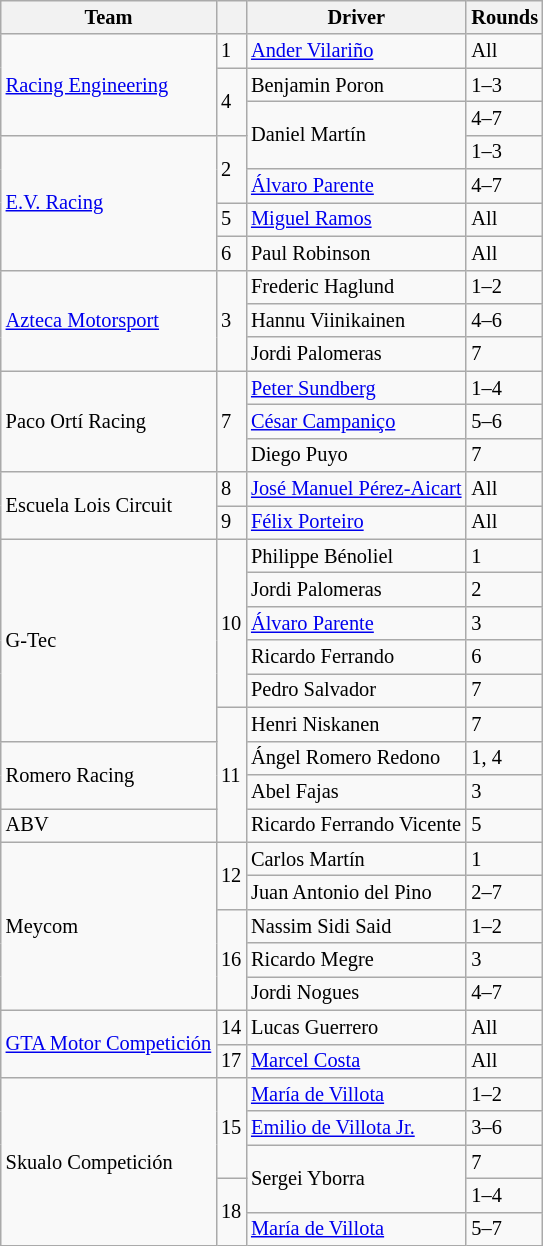<table class="wikitable" style="font-size: 85%;">
<tr>
<th>Team</th>
<th></th>
<th>Driver</th>
<th>Rounds</th>
</tr>
<tr>
<td rowspan=3><a href='#'>Racing Engineering</a></td>
<td>1</td>
<td> <a href='#'>Ander Vilariño</a></td>
<td>All</td>
</tr>
<tr>
<td rowspan=2>4</td>
<td> Benjamin Poron</td>
<td>1–3</td>
</tr>
<tr>
<td rowspan=2> Daniel Martín</td>
<td>4–7</td>
</tr>
<tr>
<td rowspan=4><a href='#'>E.V. Racing</a></td>
<td rowspan=2>2</td>
<td>1–3</td>
</tr>
<tr>
<td> <a href='#'>Álvaro Parente</a></td>
<td>4–7</td>
</tr>
<tr>
<td>5</td>
<td> <a href='#'>Miguel Ramos</a></td>
<td>All</td>
</tr>
<tr>
<td>6</td>
<td> Paul Robinson</td>
<td>All</td>
</tr>
<tr>
<td rowspan=3><a href='#'>Azteca Motorsport</a></td>
<td rowspan=3>3</td>
<td> Frederic Haglund</td>
<td>1–2</td>
</tr>
<tr>
<td> Hannu Viinikainen</td>
<td>4–6</td>
</tr>
<tr>
<td> Jordi Palomeras</td>
<td>7</td>
</tr>
<tr>
<td rowspan=3>Paco Ortí Racing</td>
<td rowspan=3>7</td>
<td> <a href='#'>Peter Sundberg</a></td>
<td>1–4</td>
</tr>
<tr>
<td> <a href='#'>César Campaniço</a></td>
<td>5–6</td>
</tr>
<tr>
<td> Diego Puyo</td>
<td>7</td>
</tr>
<tr>
<td rowspan=2>Escuela Lois Circuit</td>
<td>8</td>
<td nowrap> <a href='#'>José Manuel Pérez-Aicart</a></td>
<td>All</td>
</tr>
<tr>
<td>9</td>
<td> <a href='#'>Félix Porteiro</a></td>
<td>All</td>
</tr>
<tr>
<td rowspan=6>G-Tec</td>
<td rowspan=5>10</td>
<td> Philippe Bénoliel</td>
<td>1</td>
</tr>
<tr>
<td> Jordi Palomeras</td>
<td>2</td>
</tr>
<tr>
<td> <a href='#'>Álvaro Parente</a></td>
<td>3</td>
</tr>
<tr>
<td> Ricardo Ferrando</td>
<td>6</td>
</tr>
<tr>
<td> Pedro Salvador</td>
<td>7</td>
</tr>
<tr>
<td rowspan=4>11</td>
<td> Henri Niskanen</td>
<td>7</td>
</tr>
<tr>
<td rowspan=2>Romero Racing</td>
<td> Ángel Romero Redono</td>
<td>1, 4</td>
</tr>
<tr>
<td> Abel Fajas</td>
<td>3</td>
</tr>
<tr>
<td>ABV</td>
<td> Ricardo Ferrando Vicente</td>
<td>5</td>
</tr>
<tr>
<td rowspan=5>Meycom</td>
<td rowspan=2>12</td>
<td> Carlos Martín</td>
<td>1</td>
</tr>
<tr>
<td nowrap> Juan Antonio del Pino</td>
<td>2–7</td>
</tr>
<tr>
<td rowspan=3>16</td>
<td> Nassim Sidi Said</td>
<td>1–2</td>
</tr>
<tr>
<td> Ricardo Megre</td>
<td>3</td>
</tr>
<tr>
<td> Jordi Nogues</td>
<td>4–7</td>
</tr>
<tr>
<td rowspan=2 nowrap><a href='#'>GTA Motor Competición</a></td>
<td>14</td>
<td> Lucas Guerrero</td>
<td>All</td>
</tr>
<tr>
<td>17</td>
<td> <a href='#'>Marcel Costa</a></td>
<td>All</td>
</tr>
<tr>
<td rowspan=5>Skualo Competición</td>
<td rowspan=3>15</td>
<td> <a href='#'>María de Villota</a></td>
<td>1–2</td>
</tr>
<tr>
<td> <a href='#'>Emilio de Villota Jr.</a></td>
<td>3–6</td>
</tr>
<tr>
<td rowspan=2> Sergei Yborra</td>
<td>7</td>
</tr>
<tr>
<td rowspan=2>18</td>
<td>1–4</td>
</tr>
<tr>
<td> <a href='#'>María de Villota</a></td>
<td>5–7</td>
</tr>
</table>
